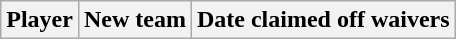<table class="wikitable">
<tr>
<th>Player</th>
<th>New team</th>
<th>Date claimed off waivers</th>
</tr>
</table>
